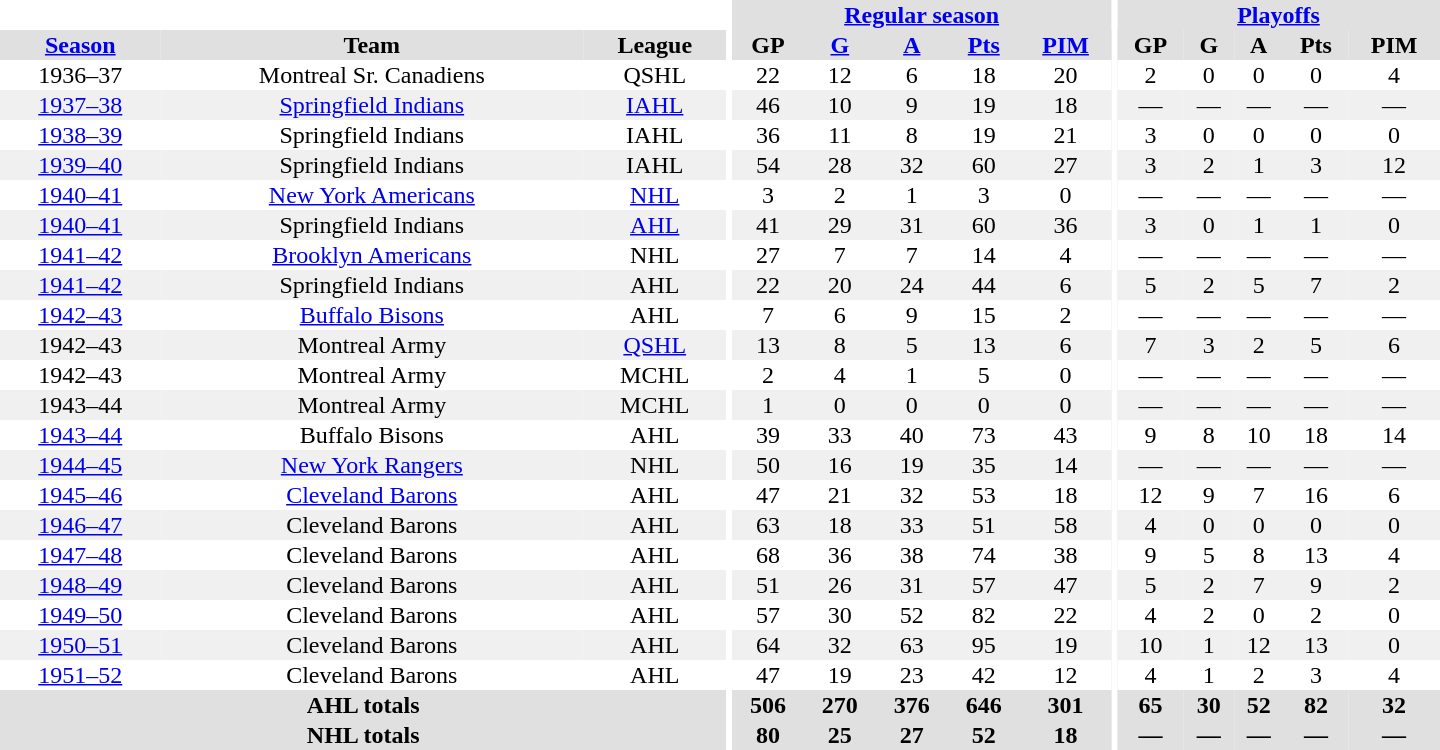<table border="0" cellpadding="1" cellspacing="0" style="text-align:center; width:60em">
<tr bgcolor="#e0e0e0">
<th colspan="3" bgcolor="#ffffff"></th>
<th rowspan="100" bgcolor="#ffffff"></th>
<th colspan="5"><a href='#'>Regular season</a></th>
<th rowspan="100" bgcolor="#ffffff"></th>
<th colspan="5"><a href='#'>Playoffs</a></th>
</tr>
<tr bgcolor="#e0e0e0">
<th><a href='#'>Season</a></th>
<th>Team</th>
<th>League</th>
<th>GP</th>
<th><a href='#'>G</a></th>
<th><a href='#'>A</a></th>
<th><a href='#'>Pts</a></th>
<th><a href='#'>PIM</a></th>
<th>GP</th>
<th>G</th>
<th>A</th>
<th>Pts</th>
<th>PIM</th>
</tr>
<tr>
<td>1936–37</td>
<td>Montreal Sr. Canadiens</td>
<td>QSHL</td>
<td>22</td>
<td>12</td>
<td>6</td>
<td>18</td>
<td>20</td>
<td>2</td>
<td>0</td>
<td>0</td>
<td>0</td>
<td>4</td>
</tr>
<tr bgcolor="#f0f0f0">
<td><a href='#'>1937–38</a></td>
<td><a href='#'>Springfield Indians</a></td>
<td><a href='#'>IAHL</a></td>
<td>46</td>
<td>10</td>
<td>9</td>
<td>19</td>
<td>18</td>
<td>—</td>
<td>—</td>
<td>—</td>
<td>—</td>
<td>—</td>
</tr>
<tr>
<td><a href='#'>1938–39</a></td>
<td>Springfield Indians</td>
<td>IAHL</td>
<td>36</td>
<td>11</td>
<td>8</td>
<td>19</td>
<td>21</td>
<td>3</td>
<td>0</td>
<td>0</td>
<td>0</td>
<td>0</td>
</tr>
<tr bgcolor="#f0f0f0">
<td><a href='#'>1939–40</a></td>
<td>Springfield Indians</td>
<td>IAHL</td>
<td>54</td>
<td>28</td>
<td>32</td>
<td>60</td>
<td>27</td>
<td>3</td>
<td>2</td>
<td>1</td>
<td>3</td>
<td>12</td>
</tr>
<tr>
<td><a href='#'>1940–41</a></td>
<td><a href='#'>New York Americans</a></td>
<td><a href='#'>NHL</a></td>
<td>3</td>
<td>2</td>
<td>1</td>
<td>3</td>
<td>0</td>
<td>—</td>
<td>—</td>
<td>—</td>
<td>—</td>
<td>—</td>
</tr>
<tr bgcolor="#f0f0f0">
<td><a href='#'>1940–41</a></td>
<td>Springfield Indians</td>
<td><a href='#'>AHL</a></td>
<td>41</td>
<td>29</td>
<td>31</td>
<td>60</td>
<td>36</td>
<td>3</td>
<td>0</td>
<td>1</td>
<td>1</td>
<td>0</td>
</tr>
<tr>
<td><a href='#'>1941–42</a></td>
<td><a href='#'>Brooklyn Americans</a></td>
<td>NHL</td>
<td>27</td>
<td>7</td>
<td>7</td>
<td>14</td>
<td>4</td>
<td>—</td>
<td>—</td>
<td>—</td>
<td>—</td>
<td>—</td>
</tr>
<tr bgcolor="#f0f0f0">
<td><a href='#'>1941–42</a></td>
<td>Springfield Indians</td>
<td>AHL</td>
<td>22</td>
<td>20</td>
<td>24</td>
<td>44</td>
<td>6</td>
<td>5</td>
<td>2</td>
<td>5</td>
<td>7</td>
<td>2</td>
</tr>
<tr>
<td><a href='#'>1942–43</a></td>
<td><a href='#'>Buffalo Bisons</a></td>
<td>AHL</td>
<td>7</td>
<td>6</td>
<td>9</td>
<td>15</td>
<td>2</td>
<td>—</td>
<td>—</td>
<td>—</td>
<td>—</td>
<td>—</td>
</tr>
<tr bgcolor="#f0f0f0">
<td>1942–43</td>
<td>Montreal Army</td>
<td><a href='#'>QSHL</a></td>
<td>13</td>
<td>8</td>
<td>5</td>
<td>13</td>
<td>6</td>
<td>7</td>
<td>3</td>
<td>2</td>
<td>5</td>
<td>6</td>
</tr>
<tr>
<td>1942–43</td>
<td>Montreal Army</td>
<td>MCHL</td>
<td>2</td>
<td>4</td>
<td>1</td>
<td>5</td>
<td>0</td>
<td>—</td>
<td>—</td>
<td>—</td>
<td>—</td>
<td>—</td>
</tr>
<tr bgcolor="#f0f0f0">
<td>1943–44</td>
<td>Montreal Army</td>
<td>MCHL</td>
<td>1</td>
<td>0</td>
<td>0</td>
<td>0</td>
<td>0</td>
<td>—</td>
<td>—</td>
<td>—</td>
<td>—</td>
<td>—</td>
</tr>
<tr>
<td><a href='#'>1943–44</a></td>
<td>Buffalo Bisons</td>
<td>AHL</td>
<td>39</td>
<td>33</td>
<td>40</td>
<td>73</td>
<td>43</td>
<td>9</td>
<td>8</td>
<td>10</td>
<td>18</td>
<td>14</td>
</tr>
<tr bgcolor="#f0f0f0">
<td><a href='#'>1944–45</a></td>
<td><a href='#'>New York Rangers</a></td>
<td>NHL</td>
<td>50</td>
<td>16</td>
<td>19</td>
<td>35</td>
<td>14</td>
<td>—</td>
<td>—</td>
<td>—</td>
<td>—</td>
<td>—</td>
</tr>
<tr>
<td><a href='#'>1945–46</a></td>
<td><a href='#'>Cleveland Barons</a></td>
<td>AHL</td>
<td>47</td>
<td>21</td>
<td>32</td>
<td>53</td>
<td>18</td>
<td>12</td>
<td>9</td>
<td>7</td>
<td>16</td>
<td>6</td>
</tr>
<tr bgcolor="#f0f0f0">
<td><a href='#'>1946–47</a></td>
<td>Cleveland Barons</td>
<td>AHL</td>
<td>63</td>
<td>18</td>
<td>33</td>
<td>51</td>
<td>58</td>
<td>4</td>
<td>0</td>
<td>0</td>
<td>0</td>
<td>0</td>
</tr>
<tr>
<td><a href='#'>1947–48</a></td>
<td>Cleveland Barons</td>
<td>AHL</td>
<td>68</td>
<td>36</td>
<td>38</td>
<td>74</td>
<td>38</td>
<td>9</td>
<td>5</td>
<td>8</td>
<td>13</td>
<td>4</td>
</tr>
<tr bgcolor="#f0f0f0">
<td><a href='#'>1948–49</a></td>
<td>Cleveland Barons</td>
<td>AHL</td>
<td>51</td>
<td>26</td>
<td>31</td>
<td>57</td>
<td>47</td>
<td>5</td>
<td>2</td>
<td>7</td>
<td>9</td>
<td>2</td>
</tr>
<tr>
<td><a href='#'>1949–50</a></td>
<td>Cleveland Barons</td>
<td>AHL</td>
<td>57</td>
<td>30</td>
<td>52</td>
<td>82</td>
<td>22</td>
<td>4</td>
<td>2</td>
<td>0</td>
<td>2</td>
<td>0</td>
</tr>
<tr bgcolor="#f0f0f0">
<td><a href='#'>1950–51</a></td>
<td>Cleveland Barons</td>
<td>AHL</td>
<td>64</td>
<td>32</td>
<td>63</td>
<td>95</td>
<td>19</td>
<td>10</td>
<td>1</td>
<td>12</td>
<td>13</td>
<td>0</td>
</tr>
<tr>
<td><a href='#'>1951–52</a></td>
<td>Cleveland Barons</td>
<td>AHL</td>
<td>47</td>
<td>19</td>
<td>23</td>
<td>42</td>
<td>12</td>
<td>4</td>
<td>1</td>
<td>2</td>
<td>3</td>
<td>4</td>
</tr>
<tr bgcolor="#e0e0e0">
<th colspan="3">AHL totals</th>
<th>506</th>
<th>270</th>
<th>376</th>
<th>646</th>
<th>301</th>
<th>65</th>
<th>30</th>
<th>52</th>
<th>82</th>
<th>32</th>
</tr>
<tr bgcolor="#e0e0e0">
<th colspan="3">NHL totals</th>
<th>80</th>
<th>25</th>
<th>27</th>
<th>52</th>
<th>18</th>
<th>—</th>
<th>—</th>
<th>—</th>
<th>—</th>
<th>—</th>
</tr>
</table>
